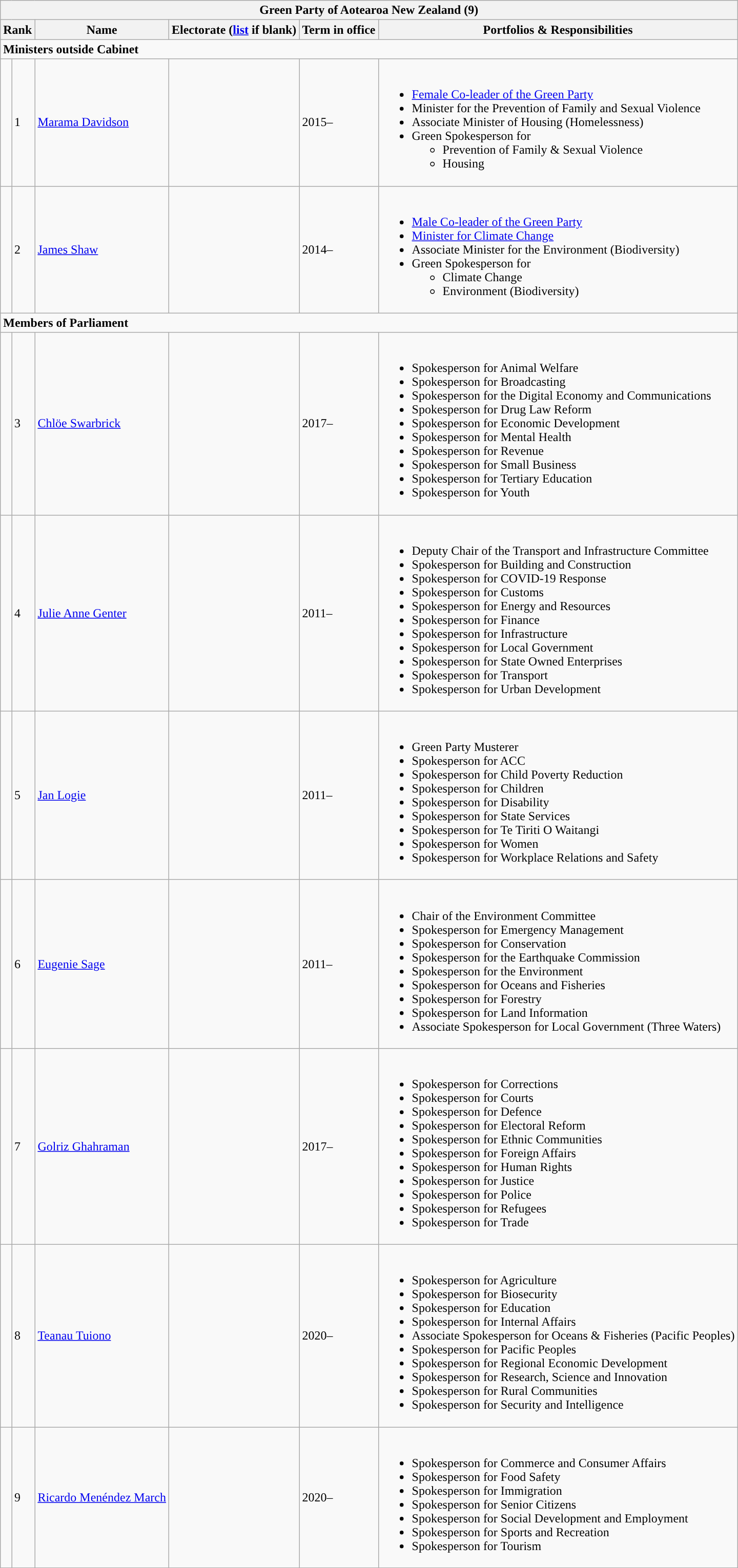<table role="presentation" class="wikitable mw-collapsible mw-collapsed">
<tr>
<th colspan="6" style="width: 700pt; background: ">Green Party of Aotearoa New Zealand (9)</th>
</tr>
<tr>
<th colspan="2">Rank</th>
<th>Name</th>
<th>Electorate (<a href='#'>list</a> if blank)</th>
<th>Term in office</th>
<th>Portfolios & Responsibilities</th>
</tr>
<tr>
<td colspan=6><strong>Ministers outside Cabinet</strong></td>
</tr>
<tr>
<td></td>
<td>1</td>
<td><a href='#'>Marama Davidson</a></td>
<td></td>
<td>2015–</td>
<td><br><ul><li><a href='#'>Female Co-leader of the Green Party</a></li><li>Minister for the Prevention of Family and Sexual Violence</li><li>Associate Minister of Housing (Homelessness)</li><li>Green Spokesperson for<ul><li>Prevention of Family & Sexual Violence</li><li>Housing</li></ul></li></ul></td>
</tr>
<tr>
<td></td>
<td>2</td>
<td><a href='#'>James Shaw</a></td>
<td></td>
<td>2014–</td>
<td><br><ul><li><a href='#'>Male Co-leader of the Green Party</a></li><li><a href='#'>Minister for Climate Change</a></li><li>Associate Minister for the Environment (Biodiversity)</li><li>Green Spokesperson for<ul><li>Climate Change</li><li>Environment (Biodiversity)</li></ul></li></ul></td>
</tr>
<tr>
<td colspan=6><strong>Members of Parliament</strong></td>
</tr>
<tr>
<td></td>
<td>3</td>
<td><a href='#'>Chlöe Swarbrick</a></td>
<td></td>
<td>2017–</td>
<td><br><ul><li>Spokesperson for Animal Welfare</li><li>Spokesperson for Broadcasting</li><li>Spokesperson for the Digital Economy and Communications</li><li>Spokesperson for Drug Law Reform</li><li>Spokesperson for Economic Development</li><li>Spokesperson for Mental Health</li><li>Spokesperson for Revenue</li><li>Spokesperson for Small Business</li><li>Spokesperson for Tertiary Education</li><li>Spokesperson for Youth</li></ul></td>
</tr>
<tr>
<td></td>
<td>4</td>
<td><a href='#'>Julie Anne Genter</a></td>
<td></td>
<td>2011–</td>
<td><br><ul><li>Deputy Chair of the Transport and Infrastructure Committee</li><li>Spokesperson for Building and Construction</li><li>Spokesperson for COVID-19 Response</li><li>Spokesperson for Customs</li><li>Spokesperson for Energy and Resources</li><li>Spokesperson for Finance</li><li>Spokesperson for Infrastructure</li><li>Spokesperson for Local Government</li><li>Spokesperson for State Owned Enterprises</li><li>Spokesperson for Transport</li><li>Spokesperson for Urban Development</li></ul></td>
</tr>
<tr>
<td></td>
<td>5</td>
<td><a href='#'>Jan Logie</a></td>
<td></td>
<td>2011–</td>
<td><br><ul><li>Green Party Musterer</li><li>Spokesperson for ACC</li><li>Spokesperson for Child Poverty Reduction</li><li>Spokesperson for Children</li><li>Spokesperson for Disability</li><li>Spokesperson for State Services</li><li>Spokesperson for Te Tiriti O Waitangi</li><li>Spokesperson for Women</li><li>Spokesperson for Workplace Relations and Safety</li></ul></td>
</tr>
<tr>
<td></td>
<td>6</td>
<td><a href='#'>Eugenie Sage</a></td>
<td></td>
<td>2011–</td>
<td><br><ul><li>Chair of the Environment Committee</li><li>Spokesperson for Emergency Management</li><li>Spokesperson for Conservation</li><li>Spokesperson for the Earthquake Commission</li><li>Spokesperson for the Environment</li><li>Spokesperson for Oceans and Fisheries</li><li>Spokesperson for Forestry</li><li>Spokesperson for Land Information</li><li>Associate Spokesperson for Local Government (Three Waters)</li></ul></td>
</tr>
<tr>
<td></td>
<td>7</td>
<td><a href='#'>Golriz Ghahraman</a></td>
<td></td>
<td>2017–</td>
<td><br><ul><li>Spokesperson for Corrections</li><li>Spokesperson for Courts</li><li>Spokesperson for Defence</li><li>Spokesperson for Electoral Reform</li><li>Spokesperson for Ethnic Communities</li><li>Spokesperson for Foreign Affairs</li><li>Spokesperson for Human Rights</li><li>Spokesperson for Justice</li><li>Spokesperson for Police</li><li>Spokesperson for Refugees</li><li>Spokesperson for Trade</li></ul></td>
</tr>
<tr>
<td></td>
<td>8</td>
<td><a href='#'>Teanau Tuiono</a></td>
<td></td>
<td>2020–</td>
<td><br><ul><li>Spokesperson for Agriculture</li><li>Spokesperson for Biosecurity</li><li>Spokesperson for Education</li><li>Spokesperson for Internal Affairs</li><li>Associate Spokesperson for Oceans & Fisheries (Pacific Peoples)</li><li>Spokesperson for Pacific Peoples</li><li>Spokesperson for Regional Economic Development</li><li>Spokesperson for Research, Science and Innovation</li><li>Spokesperson for Rural Communities</li><li>Spokesperson for Security and Intelligence</li></ul></td>
</tr>
<tr>
<td></td>
<td>9</td>
<td><a href='#'>Ricardo Menéndez March</a></td>
<td></td>
<td>2020–</td>
<td><br><ul><li>Spokesperson for Commerce and Consumer Affairs</li><li>Spokesperson for Food Safety</li><li>Spokesperson for Immigration</li><li>Spokesperson for Senior Citizens</li><li>Spokesperson for Social Development and Employment</li><li>Spokesperson for Sports and Recreation</li><li>Spokesperson for Tourism</li></ul></td>
</tr>
<tr>
</tr>
</table>
